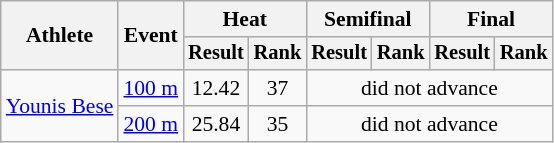<table class="wikitable" style="font-size:90%">
<tr>
<th rowspan=2>Athlete</th>
<th rowspan=2>Event</th>
<th colspan=2>Heat</th>
<th colspan=2>Semifinal</th>
<th colspan=2>Final</th>
</tr>
<tr style="font-size:95%">
<th>Result</th>
<th>Rank</th>
<th>Result</th>
<th>Rank</th>
<th>Result</th>
<th>Rank</th>
</tr>
<tr align=center>
<td align=left rowspan=2><a href='#'>Younis Bese</a></td>
<td align=left><a href='#'>100 m</a></td>
<td>12.42</td>
<td>37</td>
<td colspan=4>did not advance</td>
</tr>
<tr align=center>
<td align=left><a href='#'>200 m</a></td>
<td>25.84</td>
<td>35</td>
<td colspan=4>did not advance</td>
</tr>
</table>
